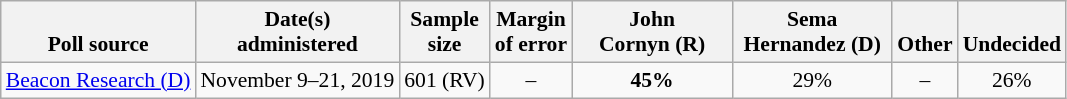<table class="wikitable" style="font-size:90%;text-align:center;">
<tr valign=bottom>
<th>Poll source</th>
<th>Date(s)<br>administered</th>
<th>Sample<br>size</th>
<th>Margin<br>of error</th>
<th style="width:100px;">John<br>Cornyn (R)</th>
<th style="width:100px;">Sema<br>Hernandez (D)</th>
<th>Other</th>
<th>Undecided</th>
</tr>
<tr>
<td style="text-align:left;"><a href='#'>Beacon Research (D)</a></td>
<td>November 9–21, 2019</td>
<td>601 (RV)</td>
<td>–</td>
<td><strong>45%</strong></td>
<td>29%</td>
<td>–</td>
<td>26%</td>
</tr>
</table>
